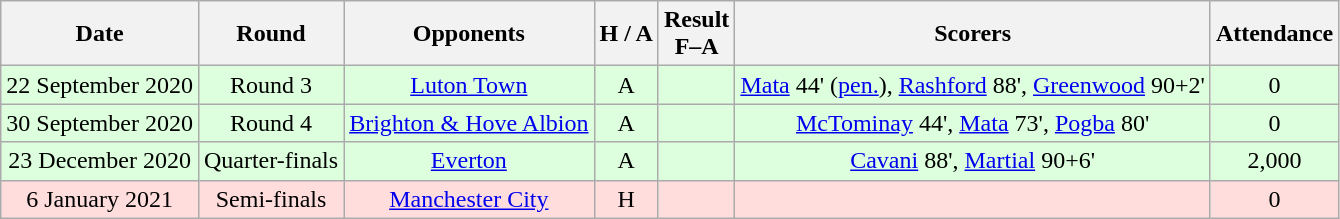<table class="wikitable" style="text-align:center">
<tr>
<th>Date</th>
<th>Round</th>
<th>Opponents</th>
<th>H / A</th>
<th>Result<br>F–A</th>
<th>Scorers</th>
<th>Attendance</th>
</tr>
<tr style="background:#ddffdd">
<td>22 September 2020</td>
<td>Round 3</td>
<td><a href='#'>Luton Town</a></td>
<td>A</td>
<td></td>
<td><a href='#'>Mata</a> 44' (<a href='#'>pen.</a>), <a href='#'>Rashford</a> 88', <a href='#'>Greenwood</a> 90+2'</td>
<td>0</td>
</tr>
<tr style="background:#ddffdd">
<td>30 September 2020</td>
<td>Round 4</td>
<td><a href='#'>Brighton & Hove Albion</a></td>
<td>A</td>
<td></td>
<td><a href='#'>McTominay</a> 44', <a href='#'>Mata</a> 73', <a href='#'>Pogba</a> 80'</td>
<td>0</td>
</tr>
<tr style="background:#ddffdd">
<td>23 December 2020</td>
<td>Quarter-finals</td>
<td><a href='#'>Everton</a></td>
<td>A</td>
<td></td>
<td><a href='#'>Cavani</a> 88', <a href='#'>Martial</a> 90+6'</td>
<td>2,000</td>
</tr>
<tr style="background:#ffdddd">
<td>6 January 2021</td>
<td>Semi-finals</td>
<td><a href='#'>Manchester City</a></td>
<td>H</td>
<td></td>
<td></td>
<td>0</td>
</tr>
</table>
